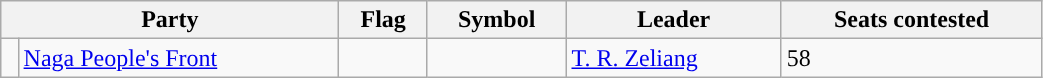<table class="wikitable" width="55%">
<tr>
<th colspan="2">Party</th>
<th>Flag</th>
<th>Symbol</th>
<th>Leader</th>
<th>Seats contested</th>
</tr>
<tr>
<td style="text-align:center; background:"></td>
<td><a href='#'>Naga People's Front</a></td>
<td></td>
<td></td>
<td><a href='#'>T. R. Zeliang</a></td>
<td>58</td>
</tr>
</table>
